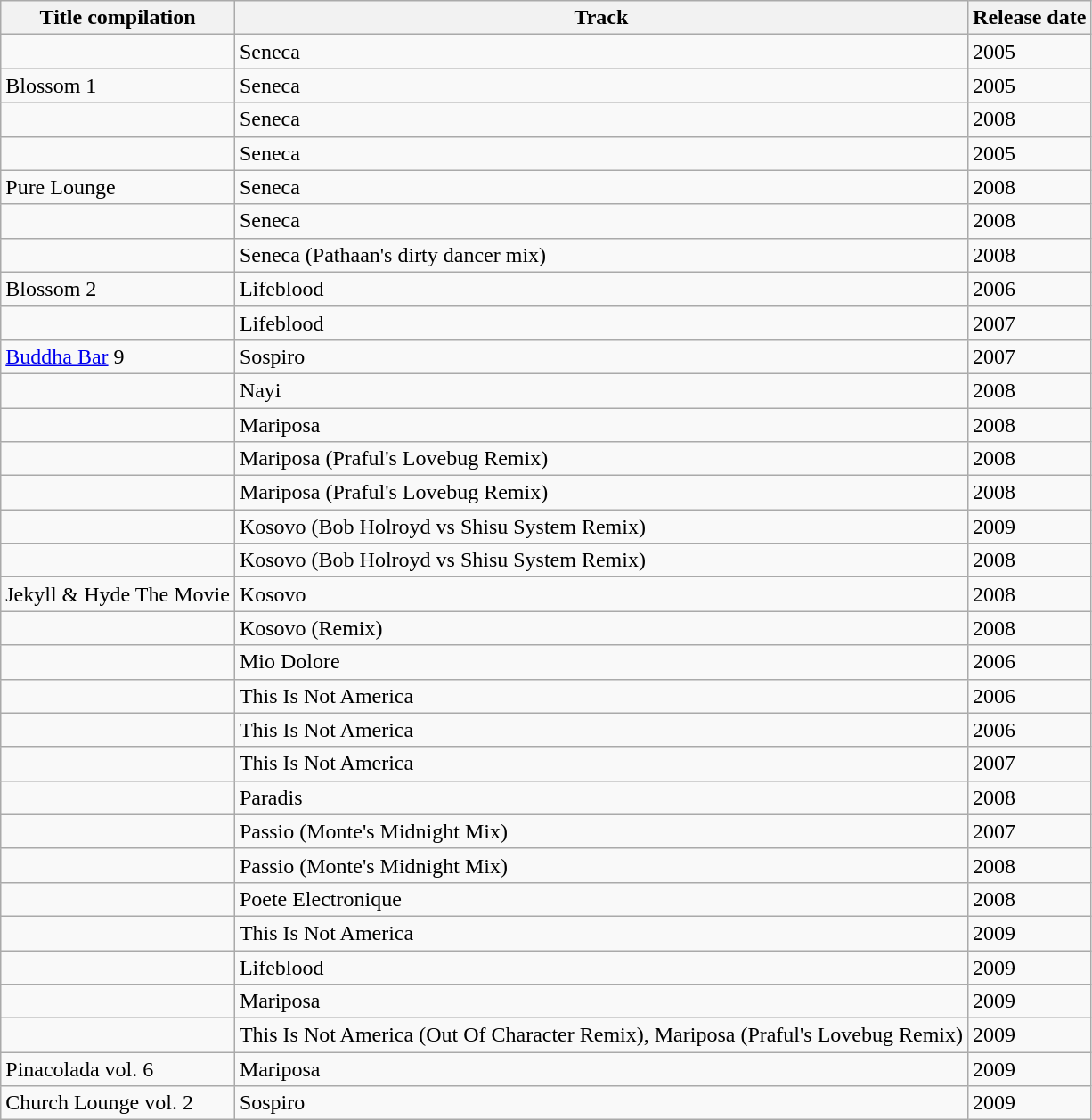<table class="wikitable" border="1">
<tr>
<th>Title compilation</th>
<th>Track</th>
<th>Release date</th>
</tr>
<tr>
<td></td>
<td>Seneca</td>
<td>2005</td>
</tr>
<tr>
<td>Blossom 1</td>
<td>Seneca</td>
<td>2005</td>
</tr>
<tr>
<td></td>
<td>Seneca</td>
<td>2008</td>
</tr>
<tr>
<td></td>
<td>Seneca</td>
<td>2005</td>
</tr>
<tr>
<td>Pure Lounge</td>
<td>Seneca</td>
<td>2008</td>
</tr>
<tr>
<td></td>
<td>Seneca</td>
<td>2008</td>
</tr>
<tr>
<td></td>
<td>Seneca (Pathaan's dirty dancer mix)</td>
<td>2008</td>
</tr>
<tr>
<td>Blossom 2</td>
<td>Lifeblood</td>
<td>2006</td>
</tr>
<tr>
<td></td>
<td>Lifeblood</td>
<td>2007</td>
</tr>
<tr>
<td><a href='#'>Buddha Bar</a> 9</td>
<td>Sospiro</td>
<td>2007</td>
</tr>
<tr>
<td></td>
<td>Nayi</td>
<td>2008</td>
</tr>
<tr>
<td></td>
<td>Mariposa</td>
<td>2008</td>
</tr>
<tr>
<td></td>
<td>Mariposa (Praful's Lovebug Remix)</td>
<td>2008</td>
</tr>
<tr>
<td></td>
<td>Mariposa (Praful's Lovebug Remix)</td>
<td>2008</td>
</tr>
<tr>
<td></td>
<td>Kosovo (Bob Holroyd vs Shisu System Remix)</td>
<td>2009</td>
</tr>
<tr>
<td></td>
<td>Kosovo (Bob Holroyd vs Shisu System Remix)</td>
<td>2008</td>
</tr>
<tr>
<td>Jekyll & Hyde The Movie</td>
<td>Kosovo</td>
<td>2008</td>
</tr>
<tr>
<td></td>
<td>Kosovo (Remix)</td>
<td>2008</td>
</tr>
<tr>
<td></td>
<td>Mio Dolore</td>
<td>2006</td>
</tr>
<tr>
<td></td>
<td>This Is Not America</td>
<td>2006</td>
</tr>
<tr>
<td></td>
<td>This Is Not America</td>
<td>2006</td>
</tr>
<tr>
<td></td>
<td>This Is Not America</td>
<td>2007</td>
</tr>
<tr>
<td></td>
<td>Paradis</td>
<td>2008</td>
</tr>
<tr>
<td></td>
<td>Passio (Monte's Midnight Mix)</td>
<td>2007</td>
</tr>
<tr>
<td></td>
<td>Passio (Monte's Midnight Mix)</td>
<td>2008</td>
</tr>
<tr>
<td></td>
<td>Poete Electronique</td>
<td>2008</td>
</tr>
<tr>
<td></td>
<td>This Is Not America</td>
<td>2009</td>
</tr>
<tr>
<td></td>
<td>Lifeblood</td>
<td>2009</td>
</tr>
<tr>
<td></td>
<td>Mariposa</td>
<td>2009</td>
</tr>
<tr>
<td></td>
<td>This Is Not America (Out Of Character Remix), Mariposa (Praful's Lovebug Remix)</td>
<td>2009</td>
</tr>
<tr>
<td>Pinacolada vol. 6</td>
<td>Mariposa</td>
<td>2009</td>
</tr>
<tr>
<td>Church Lounge vol. 2</td>
<td>Sospiro</td>
<td>2009</td>
</tr>
</table>
